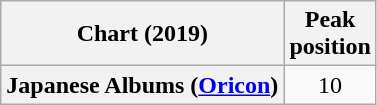<table class="wikitable plainrowheaders" style="text-align:center">
<tr>
<th scope="col">Chart (2019)</th>
<th scope="col">Peak<br> position</th>
</tr>
<tr>
<th scope="row">Japanese Albums (<a href='#'>Oricon</a>)</th>
<td>10</td>
</tr>
</table>
